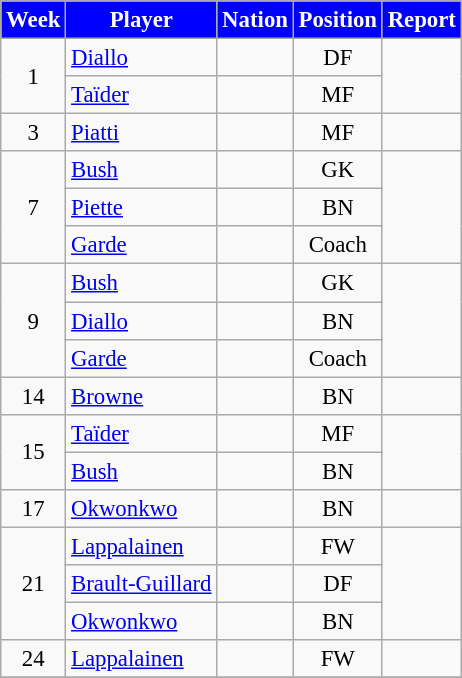<table class="wikitable" style="font-size: 95%; text-align: center;">
<tr>
<th style="background:#00f; color:white; text-align:center;">Week</th>
<th style="background:#00f; color:white; text-align:center;">Player</th>
<th style="background:#00f; color:white; text-align:center;">Nation</th>
<th style="background:#00f; color:white; text-align:center;">Position</th>
<th style="background:#00f; color:white; text-align:center;">Report</th>
</tr>
<tr>
<td rowspan="2">1</td>
<td style="text-align:left;"><a href='#'>Diallo</a></td>
<td style="text-align:left;"></td>
<td>DF</td>
<td rowspan="2"></td>
</tr>
<tr>
<td style="text-align:left;"><a href='#'>Taïder</a></td>
<td style="text-align:left;"></td>
<td>MF</td>
</tr>
<tr>
<td>3</td>
<td style="text-align:left;"><a href='#'>Piatti</a></td>
<td style="text-align:left;"></td>
<td>MF</td>
<td></td>
</tr>
<tr>
<td rowspan="3">7</td>
<td style="text-align:left;"><a href='#'>Bush</a></td>
<td style="text-align:left;"></td>
<td>GK</td>
<td rowspan="3"></td>
</tr>
<tr>
<td style="text-align:left;"><a href='#'>Piette</a></td>
<td style="text-align:left;"></td>
<td>BN</td>
</tr>
<tr>
<td style="text-align:left;"><a href='#'>Garde</a></td>
<td style="text-align:left;"></td>
<td>Coach</td>
</tr>
<tr>
<td rowspan="3">9</td>
<td style="text-align:left;"><a href='#'>Bush</a></td>
<td style="text-align:left;"></td>
<td>GK</td>
<td rowspan="3"></td>
</tr>
<tr>
<td style="text-align:left;"><a href='#'>Diallo</a></td>
<td style="text-align:left;"></td>
<td>BN</td>
</tr>
<tr>
<td style="text-align:left;"><a href='#'>Garde</a></td>
<td style="text-align:left;"></td>
<td>Coach</td>
</tr>
<tr>
<td>14</td>
<td style="text-align:left;"><a href='#'>Browne</a></td>
<td style="text-align:left;"></td>
<td>BN</td>
<td></td>
</tr>
<tr>
<td rowspan="2">15</td>
<td style="text-align:left;"><a href='#'>Taïder</a></td>
<td style="text-align:left;"></td>
<td>MF</td>
<td rowspan="2"></td>
</tr>
<tr>
<td style="text-align:left;"><a href='#'>Bush</a></td>
<td style="text-align:left;"></td>
<td>BN</td>
</tr>
<tr>
<td>17</td>
<td style="text-align:left;"><a href='#'>Okwonkwo</a></td>
<td style="text-align:left;"></td>
<td>BN</td>
<td></td>
</tr>
<tr>
<td rowspan="3">21</td>
<td style="text-align:left;"><a href='#'>Lappalainen</a></td>
<td style="text-align:left;"></td>
<td>FW</td>
<td rowspan="3"></td>
</tr>
<tr>
<td style="text-align:left;"><a href='#'>Brault-Guillard</a></td>
<td style="text-align:left;"></td>
<td>DF</td>
</tr>
<tr>
<td style="text-align:left;"><a href='#'>Okwonkwo</a></td>
<td style="text-align:left;"></td>
<td>BN</td>
</tr>
<tr>
<td>24</td>
<td style="text-align:left;"><a href='#'>Lappalainen</a></td>
<td style="text-align:left;"></td>
<td>FW</td>
<td></td>
</tr>
<tr>
</tr>
</table>
